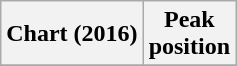<table class="wikitable sortable plainrowheaders" style="text-align:center">
<tr>
<th scope="col">Chart (2016)</th>
<th scope="col">Peak<br>position</th>
</tr>
<tr>
</tr>
</table>
